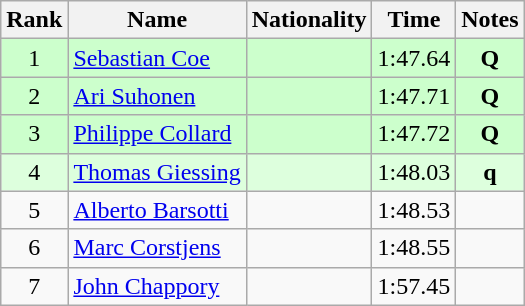<table class="wikitable sortable" style="text-align:center">
<tr>
<th>Rank</th>
<th>Name</th>
<th>Nationality</th>
<th>Time</th>
<th>Notes</th>
</tr>
<tr bgcolor=ccffcc>
<td>1</td>
<td align=left><a href='#'>Sebastian Coe</a></td>
<td align=left></td>
<td>1:47.64</td>
<td><strong>Q</strong></td>
</tr>
<tr bgcolor=ccffcc>
<td>2</td>
<td align=left><a href='#'>Ari Suhonen</a></td>
<td align=left></td>
<td>1:47.71</td>
<td><strong>Q</strong></td>
</tr>
<tr bgcolor=ccffcc>
<td>3</td>
<td align=left><a href='#'>Philippe Collard</a></td>
<td align=left></td>
<td>1:47.72</td>
<td><strong>Q</strong></td>
</tr>
<tr bgcolor=ddffdd>
<td>4</td>
<td align=left><a href='#'>Thomas Giessing</a></td>
<td align=left></td>
<td>1:48.03</td>
<td><strong>q</strong></td>
</tr>
<tr>
<td>5</td>
<td align=left><a href='#'>Alberto Barsotti</a></td>
<td align=left></td>
<td>1:48.53</td>
<td></td>
</tr>
<tr>
<td>6</td>
<td align=left><a href='#'>Marc Corstjens</a></td>
<td align=left></td>
<td>1:48.55</td>
<td></td>
</tr>
<tr>
<td>7</td>
<td align=left><a href='#'>John Chappory</a></td>
<td align=left></td>
<td>1:57.45</td>
<td></td>
</tr>
</table>
